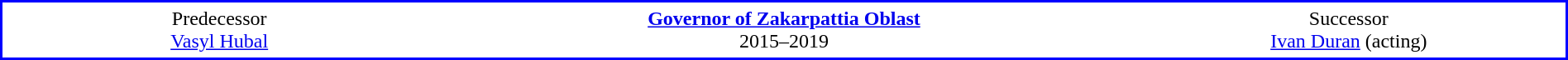<table cellpadding="4" style="clear:both; background-color: white; border-style: solid; border-color:blue; border-width:2px; vertical-align:top; text-align:center; border-collapse: collapse; width:100%; margin-top:3px">
<tr>
<td width="25%">Predecessor<br><a href='#'>Vasyl Hubal</a></td>
<td width="10%"></td>
<td width="20%"><strong><a href='#'>Governor of Zakarpattia Oblast</a></strong><br>2015–2019</td>
<td width="10%"></td>
<td width="25%">Successor<br><a href='#'>Ivan Duran</a> (acting)</td>
</tr>
</table>
